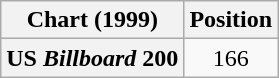<table class="wikitable plainrowheaders" style="text-align:center">
<tr>
<th scope="col">Chart (1999)</th>
<th scope="col">Position</th>
</tr>
<tr>
<th scope="row">US <em>Billboard</em> 200</th>
<td>166</td>
</tr>
</table>
